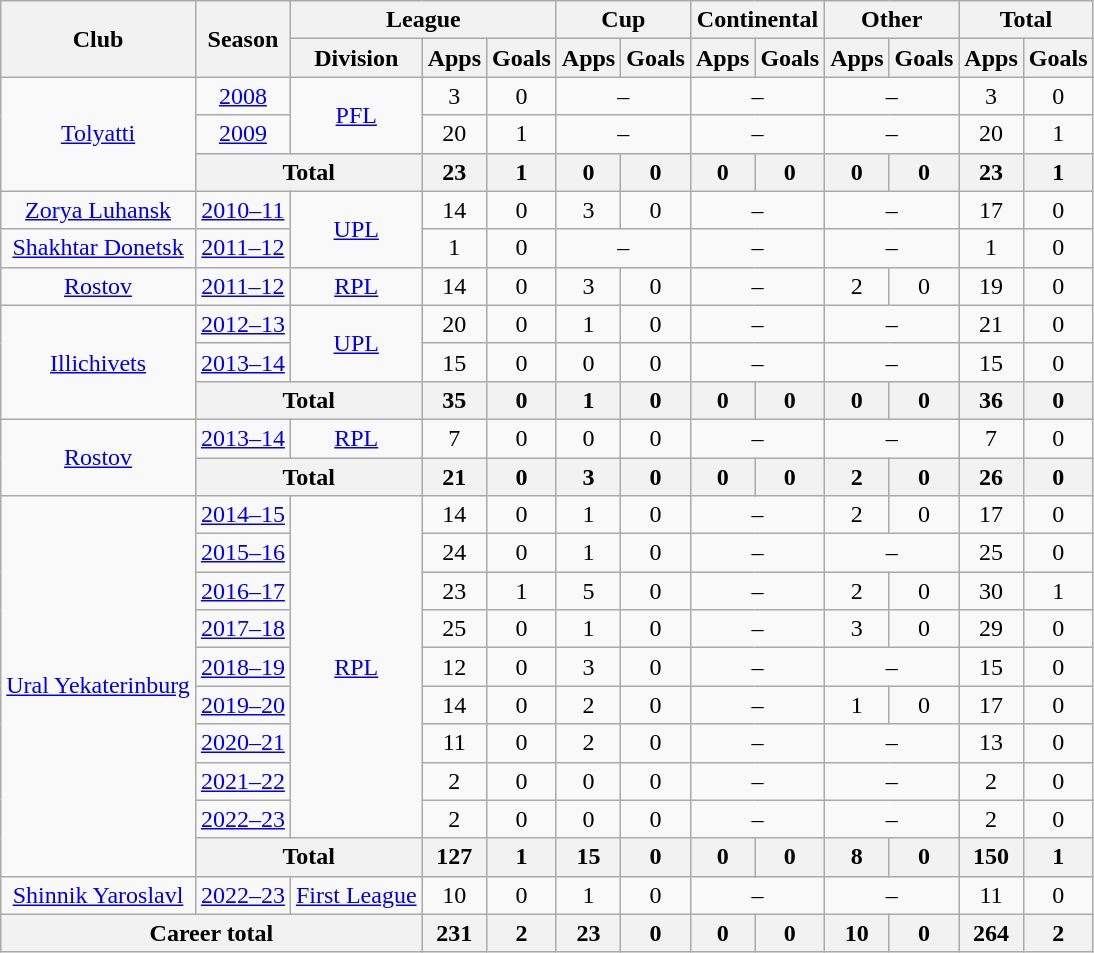<table class="wikitable" style="text-align: center;">
<tr>
<th rowspan=2>Club</th>
<th rowspan=2>Season</th>
<th colspan=3>League</th>
<th colspan=2>Cup</th>
<th colspan=2>Continental</th>
<th colspan=2>Other</th>
<th colspan=2>Total</th>
</tr>
<tr>
<th>Division</th>
<th>Apps</th>
<th>Goals</th>
<th>Apps</th>
<th>Goals</th>
<th>Apps</th>
<th>Goals</th>
<th>Apps</th>
<th>Goals</th>
<th>Apps</th>
<th>Goals</th>
</tr>
<tr>
<td rowspan="3"><a href='#'>Tolyatti</a></td>
<td><a href='#'>2008</a></td>
<td rowspan="2"><a href='#'>PFL</a></td>
<td>3</td>
<td>0</td>
<td colspan=2>–</td>
<td colspan=2>–</td>
<td colspan=2>–</td>
<td>3</td>
<td>0</td>
</tr>
<tr>
<td><a href='#'>2009</a></td>
<td>20</td>
<td>1</td>
<td colspan=2>–</td>
<td colspan=2>–</td>
<td colspan=2>–</td>
<td>20</td>
<td>1</td>
</tr>
<tr>
<th colspan=2>Total</th>
<th>23</th>
<th>1</th>
<th>0</th>
<th>0</th>
<th>0</th>
<th>0</th>
<th>0</th>
<th>0</th>
<th>23</th>
<th>1</th>
</tr>
<tr>
<td><a href='#'>Zorya Luhansk</a></td>
<td><a href='#'>2010–11</a></td>
<td rowspan="2"><a href='#'>UPL</a></td>
<td>14</td>
<td>0</td>
<td>3</td>
<td>0</td>
<td colspan=2>–</td>
<td colspan=2>–</td>
<td>17</td>
<td>0</td>
</tr>
<tr>
<td><a href='#'>Shakhtar Donetsk</a></td>
<td><a href='#'>2011–12</a></td>
<td>1</td>
<td>0</td>
<td colspan=2>–</td>
<td colspan=2>–</td>
<td colspan=2>–</td>
<td>1</td>
<td>0</td>
</tr>
<tr>
<td><a href='#'>Rostov</a></td>
<td><a href='#'>2011–12</a></td>
<td><a href='#'>RPL</a></td>
<td>14</td>
<td>0</td>
<td>3</td>
<td>0</td>
<td colspan=2>–</td>
<td>2</td>
<td>0</td>
<td>19</td>
<td>0</td>
</tr>
<tr>
<td rowspan="3"><a href='#'>Illichivets</a></td>
<td><a href='#'>2012–13</a></td>
<td rowspan="2"><a href='#'>UPL</a></td>
<td>20</td>
<td>0</td>
<td>1</td>
<td>0</td>
<td colspan=2>–</td>
<td colspan=2>–</td>
<td>21</td>
<td>0</td>
</tr>
<tr>
<td><a href='#'>2013–14</a></td>
<td>15</td>
<td>0</td>
<td>0</td>
<td>0</td>
<td colspan=2>–</td>
<td colspan=2>–</td>
<td>15</td>
<td>0</td>
</tr>
<tr>
<th colspan=2>Total</th>
<th>35</th>
<th>0</th>
<th>1</th>
<th>0</th>
<th>0</th>
<th>0</th>
<th>0</th>
<th>0</th>
<th>36</th>
<th>0</th>
</tr>
<tr>
<td rowspan="2"><a href='#'>Rostov</a></td>
<td><a href='#'>2013–14</a></td>
<td><a href='#'>RPL</a></td>
<td>7</td>
<td>0</td>
<td>0</td>
<td>0</td>
<td colspan=2>–</td>
<td colspan=2>–</td>
<td>7</td>
<td>0</td>
</tr>
<tr>
<th colspan=2>Total</th>
<th>21</th>
<th>0</th>
<th>3</th>
<th>0</th>
<th>0</th>
<th>0</th>
<th>2</th>
<th>0</th>
<th>26</th>
<th>0</th>
</tr>
<tr>
<td rowspan="10"><a href='#'>Ural Yekaterinburg</a></td>
<td><a href='#'>2014–15</a></td>
<td rowspan="9"><a href='#'>RPL</a></td>
<td>14</td>
<td>0</td>
<td>1</td>
<td>0</td>
<td colspan=2>–</td>
<td>2</td>
<td>0</td>
<td>17</td>
<td>0</td>
</tr>
<tr>
<td><a href='#'>2015–16</a></td>
<td>24</td>
<td>0</td>
<td>1</td>
<td>0</td>
<td colspan=2>–</td>
<td colspan=2>–</td>
<td>25</td>
<td>0</td>
</tr>
<tr>
<td><a href='#'>2016–17</a></td>
<td>23</td>
<td>1</td>
<td>5</td>
<td>0</td>
<td colspan=2>–</td>
<td>2</td>
<td>0</td>
<td>30</td>
<td>1</td>
</tr>
<tr>
<td><a href='#'>2017–18</a></td>
<td>25</td>
<td>0</td>
<td>1</td>
<td>0</td>
<td colspan=2>–</td>
<td>3</td>
<td>0</td>
<td>29</td>
<td>0</td>
</tr>
<tr>
<td><a href='#'>2018–19</a></td>
<td>12</td>
<td>0</td>
<td>3</td>
<td>0</td>
<td colspan=2>–</td>
<td colspan=2>–</td>
<td>15</td>
<td>0</td>
</tr>
<tr>
<td><a href='#'>2019–20</a></td>
<td>14</td>
<td>0</td>
<td>2</td>
<td>0</td>
<td colspan=2>–</td>
<td>1</td>
<td>0</td>
<td>17</td>
<td>0</td>
</tr>
<tr>
<td><a href='#'>2020–21</a></td>
<td>11</td>
<td>0</td>
<td>2</td>
<td>0</td>
<td colspan=2>–</td>
<td colspan=2>–</td>
<td>13</td>
<td>0</td>
</tr>
<tr>
<td><a href='#'>2021–22</a></td>
<td>2</td>
<td>0</td>
<td>0</td>
<td>0</td>
<td colspan=2>–</td>
<td colspan=2>–</td>
<td>2</td>
<td>0</td>
</tr>
<tr>
<td><a href='#'>2022–23</a></td>
<td>2</td>
<td>0</td>
<td>0</td>
<td>0</td>
<td colspan=2>–</td>
<td colspan=2>–</td>
<td>2</td>
<td>0</td>
</tr>
<tr>
<th colspan=2>Total</th>
<th>127</th>
<th>1</th>
<th>15</th>
<th>0</th>
<th>0</th>
<th>0</th>
<th>8</th>
<th>0</th>
<th>150</th>
<th>1</th>
</tr>
<tr>
<td><a href='#'>Shinnik Yaroslavl</a></td>
<td><a href='#'>2022–23</a></td>
<td><a href='#'>First League</a></td>
<td>10</td>
<td>0</td>
<td>1</td>
<td>0</td>
<td colspan=2>–</td>
<td colspan=2>–</td>
<td>11</td>
<td>0</td>
</tr>
<tr>
<th colspan=3>Career total</th>
<th>231</th>
<th>2</th>
<th>23</th>
<th>0</th>
<th>0</th>
<th>0</th>
<th>10</th>
<th>0</th>
<th>264</th>
<th>2</th>
</tr>
</table>
